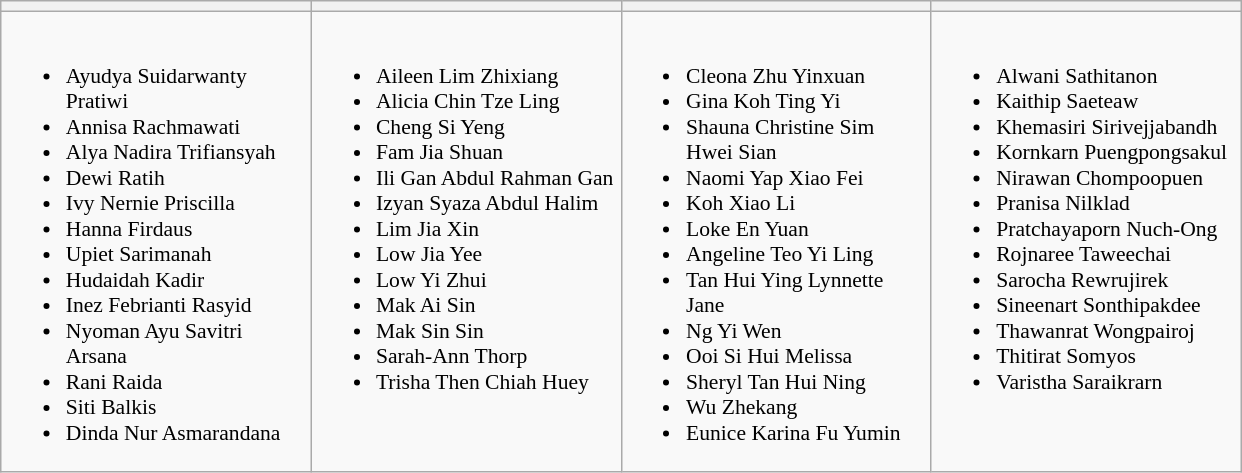<table class="wikitable" style="font-size:90%;">
<tr>
<th width=200></th>
<th width=200></th>
<th width=200></th>
<th width=200></th>
</tr>
<tr>
<td valign=top><br><ul><li>Ayudya Suidarwanty Pratiwi</li><li>Annisa Rachmawati</li><li>Alya Nadira Trifiansyah</li><li>Dewi Ratih</li><li>Ivy Nernie Priscilla</li><li>Hanna Firdaus</li><li>Upiet Sarimanah</li><li>Hudaidah Kadir</li><li>Inez Febrianti Rasyid</li><li>Nyoman Ayu Savitri Arsana</li><li>Rani Raida</li><li>Siti Balkis</li><li>Dinda Nur Asmarandana</li></ul></td>
<td valign=top><br><ul><li>Aileen Lim Zhixiang</li><li>Alicia Chin Tze Ling</li><li>Cheng Si Yeng</li><li>Fam Jia Shuan</li><li>Ili Gan Abdul Rahman Gan</li><li>Izyan Syaza Abdul Halim</li><li>Lim Jia Xin</li><li>Low Jia Yee</li><li>Low Yi Zhui</li><li>Mak Ai Sin</li><li>Mak Sin Sin</li><li>Sarah-Ann Thorp</li><li>Trisha Then Chiah Huey</li></ul></td>
<td valign=top><br><ul><li>Cleona Zhu Yinxuan</li><li>Gina Koh Ting Yi</li><li>Shauna Christine Sim Hwei Sian</li><li>Naomi Yap Xiao Fei</li><li>Koh Xiao Li</li><li>Loke En Yuan</li><li>Angeline Teo Yi Ling</li><li>Tan Hui Ying Lynnette Jane</li><li>Ng Yi Wen</li><li>Ooi Si Hui Melissa</li><li>Sheryl Tan Hui Ning</li><li>Wu Zhekang</li><li>Eunice Karina Fu Yumin</li></ul></td>
<td valign=top><br><ul><li>Alwani Sathitanon</li><li>Kaithip Saeteaw</li><li>Khemasiri Sirivejjabandh</li><li>Kornkarn Puengpongsakul</li><li>Nirawan Chompoopuen</li><li>Pranisa Nilklad</li><li>Pratchayaporn Nuch-Ong</li><li>Rojnaree Taweechai</li><li>Sarocha Rewrujirek</li><li>Sineenart Sonthipakdee</li><li>Thawanrat Wongpairoj</li><li>Thitirat Somyos</li><li>Varistha Saraikrarn</li></ul></td>
</tr>
</table>
